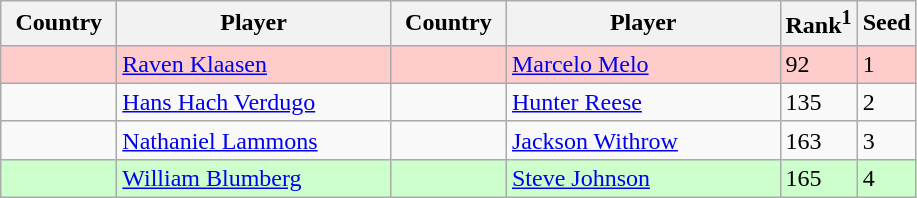<table class="sortable wikitable">
<tr>
<th width="70">Country</th>
<th width="175">Player</th>
<th width="70">Country</th>
<th width="175">Player</th>
<th>Rank<sup>1</sup></th>
<th>Seed</th>
</tr>
<tr bgcolor=#fcc>
<td></td>
<td><a href='#'>Raven Klaasen</a></td>
<td></td>
<td><a href='#'>Marcelo Melo</a></td>
<td>92</td>
<td>1</td>
</tr>
<tr>
<td></td>
<td><a href='#'>Hans Hach Verdugo</a></td>
<td></td>
<td><a href='#'>Hunter Reese</a></td>
<td>135</td>
<td>2</td>
</tr>
<tr>
<td></td>
<td><a href='#'>Nathaniel Lammons</a></td>
<td></td>
<td><a href='#'>Jackson Withrow</a></td>
<td>163</td>
<td>3</td>
</tr>
<tr bgcolor=#cfc>
<td></td>
<td><a href='#'>William Blumberg</a></td>
<td></td>
<td><a href='#'>Steve Johnson</a></td>
<td>165</td>
<td>4</td>
</tr>
</table>
